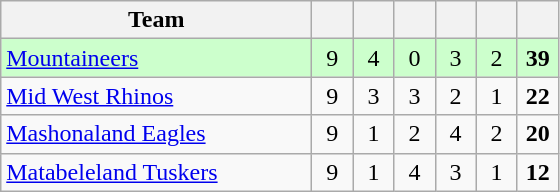<table class="wikitable" style="text-align:center">
<tr>
<th style="width:200px">Team</th>
<th width="20"></th>
<th width="20"></th>
<th width="20"></th>
<th width="20"></th>
<th width="20"></th>
<th width="20"></th>
</tr>
<tr style="background:#cfc">
<td style="text-align:left;"><a href='#'>Mountaineers</a></td>
<td>9</td>
<td>4</td>
<td>0</td>
<td>3</td>
<td>2</td>
<td><strong>39</strong></td>
</tr>
<tr>
<td style="text-align:left;"><a href='#'>Mid West Rhinos</a></td>
<td>9</td>
<td>3</td>
<td>3</td>
<td>2</td>
<td>1</td>
<td><strong>22</strong></td>
</tr>
<tr>
<td style="text-align:left;"><a href='#'>Mashonaland Eagles</a></td>
<td>9</td>
<td>1</td>
<td>2</td>
<td>4</td>
<td>2</td>
<td><strong>20</strong></td>
</tr>
<tr>
<td style="text-align:left;"><a href='#'>Matabeleland Tuskers</a></td>
<td>9</td>
<td>1</td>
<td>4</td>
<td>3</td>
<td>1</td>
<td><strong>12</strong></td>
</tr>
</table>
